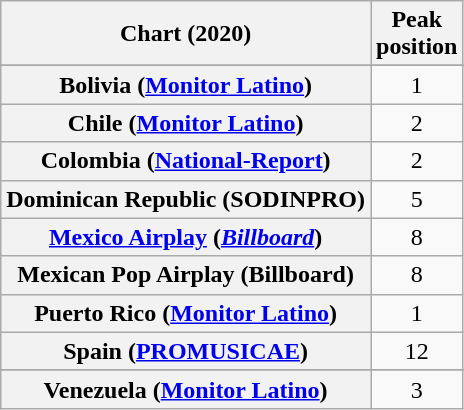<table class="wikitable sortable plainrowheaders" style="text-align:center">
<tr>
<th scope="col">Chart (2020)</th>
<th scope="col">Peak<br>position</th>
</tr>
<tr>
</tr>
<tr>
<th scope="row">Bolivia (<a href='#'>Monitor Latino</a>)</th>
<td>1</td>
</tr>
<tr>
<th scope="row">Chile (<a href='#'>Monitor Latino</a>)</th>
<td>2</td>
</tr>
<tr>
<th scope="row">Colombia (<a href='#'>National-Report</a>)</th>
<td>2</td>
</tr>
<tr>
<th scope="row">Dominican Republic (SODINPRO)</th>
<td>5</td>
</tr>
<tr>
<th scope="row"><a href='#'>Mexico Airplay</a> (<em><a href='#'>Billboard</a></em>)</th>
<td>8</td>
</tr>
<tr>
<th scope="row">Mexican Pop Airplay (Billboard)</th>
<td>8</td>
</tr>
<tr>
<th scope="row">Puerto Rico (<a href='#'>Monitor Latino</a>)</th>
<td>1</td>
</tr>
<tr>
<th scope="row">Spain (<a href='#'>PROMUSICAE</a>)</th>
<td>12</td>
</tr>
<tr>
</tr>
<tr>
</tr>
<tr>
</tr>
<tr>
</tr>
<tr>
</tr>
<tr>
<th scope="row">Venezuela (<a href='#'>Monitor Latino</a>)</th>
<td>3</td>
</tr>
</table>
